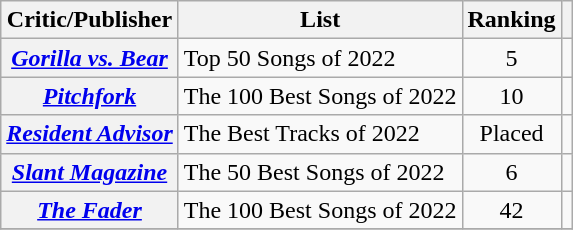<table class="wikitable plainrowheaders">
<tr>
<th>Critic/Publisher</th>
<th>List</th>
<th>Ranking</th>
<th class="unsortable"></th>
</tr>
<tr>
<th scope="row"><em><a href='#'>Gorilla vs. Bear</a></em></th>
<td>Top 50 Songs of 2022</td>
<td style="text-align:center">5</td>
<td style="text-align:center"></td>
</tr>
<tr>
<th scope="row"><em><a href='#'>Pitchfork</a></em></th>
<td>The 100 Best Songs of 2022</td>
<td style="text-align:center">10</td>
<td style="text-align:center"></td>
</tr>
<tr>
<th scope="row"><em><a href='#'>Resident Advisor</a></em></th>
<td>The Best Tracks of 2022</td>
<td style="text-align:center">Placed</td>
<td style="text-align:center"></td>
</tr>
<tr>
<th scope="row"><em><a href='#'>Slant Magazine</a></em></th>
<td>The 50 Best Songs of 2022</td>
<td style="text-align:center">6</td>
<td style="text-align:center"></td>
</tr>
<tr>
<th scope="row"><em><a href='#'>The Fader</a></em></th>
<td>The 100 Best Songs of 2022</td>
<td style="text-align:center">42</td>
<td style="text-align:center"></td>
</tr>
<tr>
</tr>
</table>
